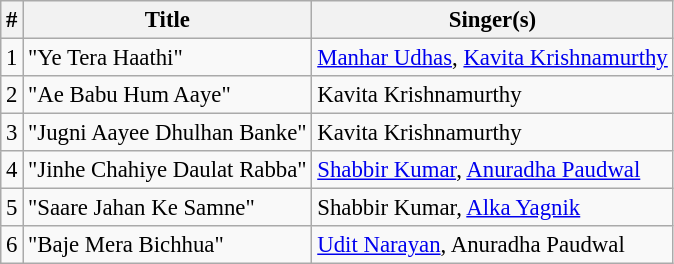<table class="wikitable" style="font-size:95%;">
<tr>
<th>#</th>
<th>Title</th>
<th>Singer(s)</th>
</tr>
<tr>
<td>1</td>
<td>"Ye Tera Haathi"</td>
<td><a href='#'>Manhar Udhas</a>, <a href='#'>Kavita Krishnamurthy</a></td>
</tr>
<tr>
<td>2</td>
<td>"Ae Babu Hum Aaye"</td>
<td>Kavita Krishnamurthy</td>
</tr>
<tr>
<td>3</td>
<td>"Jugni Aayee Dhulhan Banke"</td>
<td>Kavita Krishnamurthy</td>
</tr>
<tr>
<td>4</td>
<td>"Jinhe Chahiye Daulat Rabba"</td>
<td><a href='#'>Shabbir Kumar</a>, <a href='#'>Anuradha Paudwal</a></td>
</tr>
<tr>
<td>5</td>
<td>"Saare Jahan Ke Samne"</td>
<td>Shabbir Kumar, <a href='#'>Alka Yagnik</a></td>
</tr>
<tr>
<td>6</td>
<td>"Baje Mera Bichhua"</td>
<td><a href='#'>Udit Narayan</a>, Anuradha Paudwal</td>
</tr>
</table>
